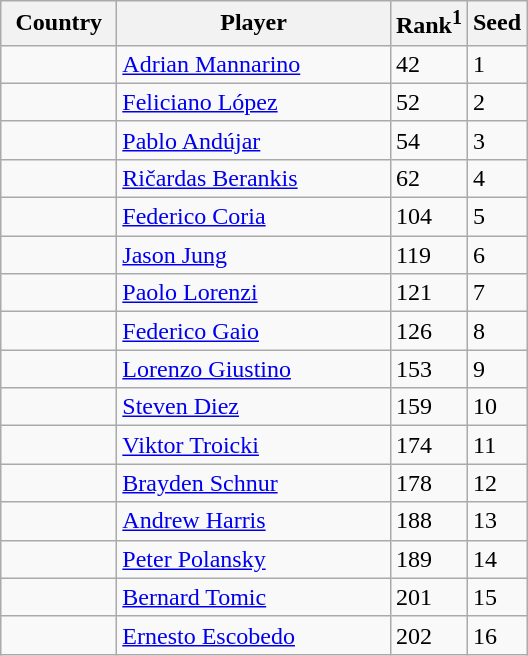<table class="sortable wikitable">
<tr>
<th width="70">Country</th>
<th width="175">Player</th>
<th>Rank<sup>1</sup></th>
<th>Seed</th>
</tr>
<tr>
<td></td>
<td><a href='#'>Adrian Mannarino</a></td>
<td>42</td>
<td>1</td>
</tr>
<tr>
<td></td>
<td><a href='#'>Feliciano López</a></td>
<td>52</td>
<td>2</td>
</tr>
<tr>
<td></td>
<td><a href='#'>Pablo Andújar</a></td>
<td>54</td>
<td>3</td>
</tr>
<tr>
<td></td>
<td><a href='#'>Ričardas Berankis</a></td>
<td>62</td>
<td>4</td>
</tr>
<tr>
<td></td>
<td><a href='#'>Federico Coria</a></td>
<td>104</td>
<td>5</td>
</tr>
<tr>
<td></td>
<td><a href='#'>Jason Jung</a></td>
<td>119</td>
<td>6</td>
</tr>
<tr>
<td></td>
<td><a href='#'>Paolo Lorenzi</a></td>
<td>121</td>
<td>7</td>
</tr>
<tr>
<td></td>
<td><a href='#'>Federico Gaio</a></td>
<td>126</td>
<td>8</td>
</tr>
<tr>
<td></td>
<td><a href='#'>Lorenzo Giustino</a></td>
<td>153</td>
<td>9</td>
</tr>
<tr>
<td></td>
<td><a href='#'>Steven Diez</a></td>
<td>159</td>
<td>10</td>
</tr>
<tr>
<td></td>
<td><a href='#'>Viktor Troicki</a></td>
<td>174</td>
<td>11</td>
</tr>
<tr>
<td></td>
<td><a href='#'>Brayden Schnur</a></td>
<td>178</td>
<td>12</td>
</tr>
<tr>
<td></td>
<td><a href='#'>Andrew Harris</a></td>
<td>188</td>
<td>13</td>
</tr>
<tr>
<td></td>
<td><a href='#'>Peter Polansky</a></td>
<td>189</td>
<td>14</td>
</tr>
<tr>
<td></td>
<td><a href='#'>Bernard Tomic</a></td>
<td>201</td>
<td>15</td>
</tr>
<tr>
<td></td>
<td><a href='#'>Ernesto Escobedo</a></td>
<td>202</td>
<td>16</td>
</tr>
</table>
